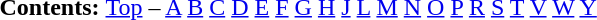<table id="toc" border="0">
<tr>
<th>Contents:</th>
<td><a href='#'>Top</a> – <a href='#'>A</a> <a href='#'>B</a> <a href='#'>C</a> <a href='#'>D</a> <a href='#'>E</a> <a href='#'>F</a> <a href='#'>G</a> <a href='#'>H</a> <a href='#'>J</a> <a href='#'>L</a> <a href='#'>M</a> <a href='#'>N</a> <a href='#'>O</a> <a href='#'>P</a> <a href='#'>R</a> <a href='#'>S</a> <a href='#'>T</a> <a href='#'>V</a> <a href='#'>W</a> <a href='#'>Y</a><br></td>
</tr>
</table>
